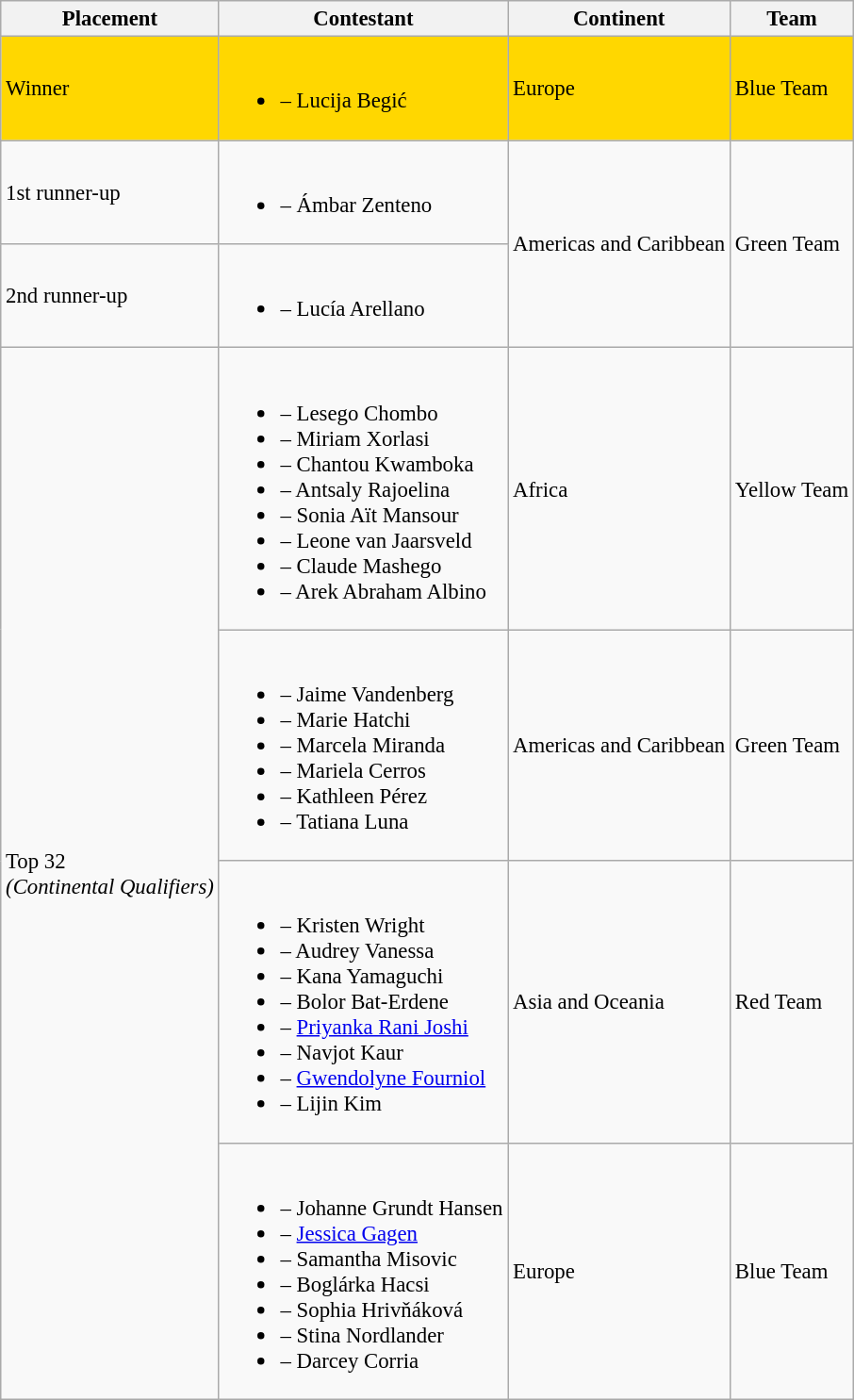<table class="wikitable sortable" style="font-size:95%;">
<tr>
<th>Placement</th>
<th>Contestant</th>
<th>Continent</th>
<th>Team</th>
</tr>
<tr style="background:gold;">
<td>Winner</td>
<td><br><ul><li> – Lucija Begić</li></ul></td>
<td>Europe</td>
<td>Blue Team</td>
</tr>
<tr>
<td>1st runner-up</td>
<td><br><ul><li> – Ámbar Zenteno</li></ul></td>
<td rowspan="2">Americas and Caribbean</td>
<td rowspan="2">Green Team</td>
</tr>
<tr>
<td>2nd runner-up</td>
<td><br><ul><li> – Lucía Arellano</li></ul></td>
</tr>
<tr>
<td rowspan="4">Top 32<br><em>(Continental Qualifiers)</em></td>
<td><br><ul><li> – Lesego Chombo</li><li> – Miriam Xorlasi</li><li> – Chantou Kwamboka</li><li> – Antsaly Rajoelina</li><li> – Sonia Aït Mansour</li><li> – Leone van Jaarsveld</li><li> – Claude Mashego</li><li> – Arek Abraham Albino</li></ul></td>
<td>Africa</td>
<td>Yellow Team</td>
</tr>
<tr>
<td><br><ul><li> – Jaime Vandenberg</li><li> – Marie Hatchi</li><li> – Marcela Miranda</li><li> – Mariela Cerros</li><li> – Kathleen Pérez</li><li> – Tatiana Luna</li></ul></td>
<td>Americas and Caribbean</td>
<td>Green Team</td>
</tr>
<tr>
<td><br><ul><li> – Kristen Wright</li><li> – Audrey Vanessa</li><li> – Kana Yamaguchi</li><li> – Bolor Bat-Erdene</li><li> – <a href='#'>Priyanka Rani Joshi</a></li><li> – Navjot Kaur</li><li> – <a href='#'>Gwendolyne Fourniol</a></li><li> – Lijin Kim</li></ul></td>
<td>Asia and Oceania</td>
<td>Red Team</td>
</tr>
<tr>
<td><br><ul><li> – Johanne Grundt Hansen</li><li> – <a href='#'>Jessica Gagen</a></li><li> – Samantha Misovic</li><li> – Boglárka Hacsi</li><li> – Sophia Hrivňáková</li><li> – Stina Nordlander</li><li> – Darcey Corria</li></ul></td>
<td>Europe</td>
<td>Blue Team</td>
</tr>
</table>
